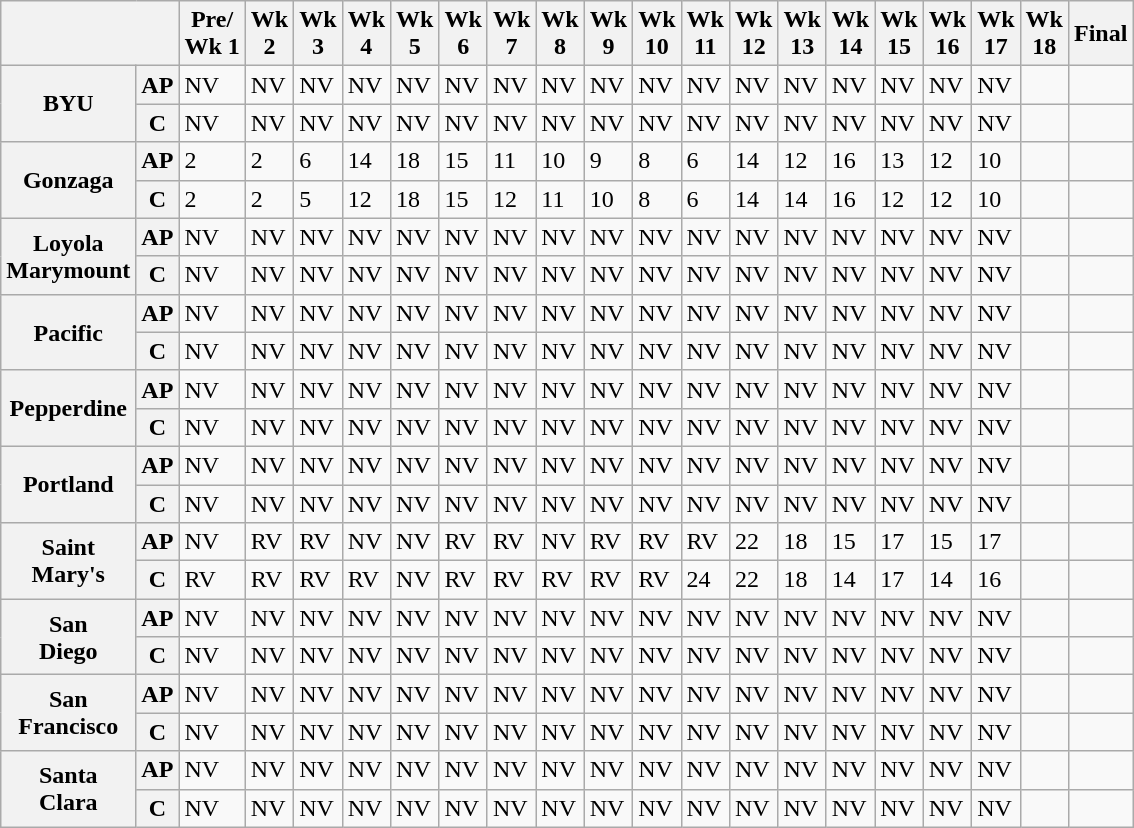<table class="wikitable">
<tr>
<th colspan="2"></th>
<th>Pre/<br>Wk 1</th>
<th>Wk<br>2</th>
<th>Wk<br>3</th>
<th>Wk<br>4</th>
<th>Wk<br>5</th>
<th>Wk<br>6</th>
<th>Wk<br>7</th>
<th>Wk<br>8</th>
<th>Wk<br>9</th>
<th>Wk<br>10</th>
<th>Wk<br>11</th>
<th>Wk<br>12</th>
<th>Wk<br>13</th>
<th>Wk<br>14</th>
<th>Wk<br>15</th>
<th>Wk<br>16</th>
<th>Wk<br>17</th>
<th>Wk<br>18</th>
<th>Final</th>
</tr>
<tr>
<th rowspan="2">BYU</th>
<th>AP</th>
<td>NV</td>
<td>NV</td>
<td>NV</td>
<td>NV</td>
<td>NV</td>
<td>NV</td>
<td>NV</td>
<td>NV</td>
<td>NV</td>
<td>NV</td>
<td>NV</td>
<td>NV</td>
<td>NV</td>
<td>NV</td>
<td>NV</td>
<td>NV</td>
<td>NV</td>
<td></td>
<td></td>
</tr>
<tr>
<th>C</th>
<td>NV</td>
<td>NV</td>
<td>NV</td>
<td>NV</td>
<td>NV</td>
<td>NV</td>
<td>NV</td>
<td>NV</td>
<td>NV</td>
<td>NV</td>
<td>NV</td>
<td>NV</td>
<td>NV</td>
<td>NV</td>
<td>NV</td>
<td>NV</td>
<td>NV</td>
<td></td>
<td></td>
</tr>
<tr>
<th rowspan="2">Gonzaga</th>
<th>AP</th>
<td>2</td>
<td>2</td>
<td>6</td>
<td>14</td>
<td>18</td>
<td>15</td>
<td>11</td>
<td>10</td>
<td>9</td>
<td>8</td>
<td>6</td>
<td>14</td>
<td>12</td>
<td>16</td>
<td>13</td>
<td>12</td>
<td>10</td>
<td></td>
<td></td>
</tr>
<tr>
<th>C</th>
<td>2</td>
<td>2</td>
<td>5</td>
<td>12</td>
<td>18</td>
<td>15</td>
<td>12</td>
<td>11</td>
<td>10</td>
<td>8</td>
<td>6</td>
<td>14</td>
<td>14</td>
<td>16</td>
<td>12</td>
<td>12</td>
<td>10</td>
<td></td>
<td></td>
</tr>
<tr>
<th rowspan="2">Loyola<br>Marymount</th>
<th>AP</th>
<td>NV</td>
<td>NV</td>
<td>NV</td>
<td>NV</td>
<td>NV</td>
<td>NV</td>
<td>NV</td>
<td>NV</td>
<td>NV</td>
<td>NV</td>
<td>NV</td>
<td>NV</td>
<td>NV</td>
<td>NV</td>
<td>NV</td>
<td>NV</td>
<td>NV</td>
<td></td>
<td></td>
</tr>
<tr>
<th>C</th>
<td>NV</td>
<td>NV</td>
<td>NV</td>
<td>NV</td>
<td>NV</td>
<td>NV</td>
<td>NV</td>
<td>NV</td>
<td>NV</td>
<td>NV</td>
<td>NV</td>
<td>NV</td>
<td>NV</td>
<td>NV</td>
<td>NV</td>
<td>NV</td>
<td>NV</td>
<td></td>
<td></td>
</tr>
<tr>
<th rowspan="2">Pacific</th>
<th>AP</th>
<td>NV</td>
<td>NV</td>
<td>NV</td>
<td>NV</td>
<td>NV</td>
<td>NV</td>
<td>NV</td>
<td>NV</td>
<td>NV</td>
<td>NV</td>
<td>NV</td>
<td>NV</td>
<td>NV</td>
<td>NV</td>
<td>NV</td>
<td>NV</td>
<td>NV</td>
<td></td>
<td></td>
</tr>
<tr>
<th>C</th>
<td>NV</td>
<td>NV</td>
<td>NV</td>
<td>NV</td>
<td>NV</td>
<td>NV</td>
<td>NV</td>
<td>NV</td>
<td>NV</td>
<td>NV</td>
<td>NV</td>
<td>NV</td>
<td>NV</td>
<td>NV</td>
<td>NV</td>
<td>NV</td>
<td>NV</td>
<td></td>
<td></td>
</tr>
<tr>
<th rowspan="2">Pepperdine</th>
<th>AP</th>
<td>NV</td>
<td>NV</td>
<td>NV</td>
<td>NV</td>
<td>NV</td>
<td>NV</td>
<td>NV</td>
<td>NV</td>
<td>NV</td>
<td>NV</td>
<td>NV</td>
<td>NV</td>
<td>NV</td>
<td>NV</td>
<td>NV</td>
<td>NV</td>
<td>NV</td>
<td></td>
<td></td>
</tr>
<tr>
<th>C</th>
<td>NV</td>
<td>NV</td>
<td>NV</td>
<td>NV</td>
<td>NV</td>
<td>NV</td>
<td>NV</td>
<td>NV</td>
<td>NV</td>
<td>NV</td>
<td>NV</td>
<td>NV</td>
<td>NV</td>
<td>NV</td>
<td>NV</td>
<td>NV</td>
<td>NV</td>
<td></td>
<td></td>
</tr>
<tr>
<th rowspan="2">Portland</th>
<th>AP</th>
<td>NV</td>
<td>NV</td>
<td>NV</td>
<td>NV</td>
<td>NV</td>
<td>NV</td>
<td>NV</td>
<td>NV</td>
<td>NV</td>
<td>NV</td>
<td>NV</td>
<td>NV</td>
<td>NV</td>
<td>NV</td>
<td>NV</td>
<td>NV</td>
<td>NV</td>
<td></td>
<td></td>
</tr>
<tr>
<th>C</th>
<td>NV</td>
<td>NV</td>
<td>NV</td>
<td>NV</td>
<td>NV</td>
<td>NV</td>
<td>NV</td>
<td>NV</td>
<td>NV</td>
<td>NV</td>
<td>NV</td>
<td>NV</td>
<td>NV</td>
<td>NV</td>
<td>NV</td>
<td>NV</td>
<td>NV</td>
<td></td>
<td></td>
</tr>
<tr>
<th rowspan="2">Saint<br>Mary's</th>
<th>AP</th>
<td>NV</td>
<td>RV</td>
<td>RV</td>
<td>NV</td>
<td>NV</td>
<td>RV</td>
<td>RV</td>
<td>NV</td>
<td>RV</td>
<td>RV</td>
<td>RV</td>
<td>22</td>
<td>18</td>
<td>15</td>
<td>17</td>
<td>15</td>
<td>17</td>
<td></td>
<td></td>
</tr>
<tr>
<th>C</th>
<td>RV</td>
<td>RV</td>
<td>RV</td>
<td>RV</td>
<td>NV</td>
<td>RV</td>
<td>RV</td>
<td>RV</td>
<td>RV</td>
<td>RV</td>
<td>24</td>
<td>22</td>
<td>18</td>
<td>14</td>
<td>17</td>
<td>14</td>
<td>16</td>
<td></td>
<td></td>
</tr>
<tr>
<th rowspan="2">San<br>Diego</th>
<th>AP</th>
<td>NV</td>
<td>NV</td>
<td>NV</td>
<td>NV</td>
<td>NV</td>
<td>NV</td>
<td>NV</td>
<td>NV</td>
<td>NV</td>
<td>NV</td>
<td>NV</td>
<td>NV</td>
<td>NV</td>
<td>NV</td>
<td>NV</td>
<td>NV</td>
<td>NV</td>
<td></td>
<td></td>
</tr>
<tr>
<th>C</th>
<td>NV</td>
<td>NV</td>
<td>NV</td>
<td>NV</td>
<td>NV</td>
<td>NV</td>
<td>NV</td>
<td>NV</td>
<td>NV</td>
<td>NV</td>
<td>NV</td>
<td>NV</td>
<td>NV</td>
<td>NV</td>
<td>NV</td>
<td>NV</td>
<td>NV</td>
<td></td>
<td></td>
</tr>
<tr>
<th rowspan="2">San<br>Francisco</th>
<th>AP</th>
<td>NV</td>
<td>NV</td>
<td>NV</td>
<td>NV</td>
<td>NV</td>
<td>NV</td>
<td>NV</td>
<td>NV</td>
<td>NV</td>
<td>NV</td>
<td>NV</td>
<td>NV</td>
<td>NV</td>
<td>NV</td>
<td>NV</td>
<td>NV</td>
<td>NV</td>
<td></td>
<td></td>
</tr>
<tr>
<th>C</th>
<td>NV</td>
<td>NV</td>
<td>NV</td>
<td>NV</td>
<td>NV</td>
<td>NV</td>
<td>NV</td>
<td>NV</td>
<td>NV</td>
<td>NV</td>
<td>NV</td>
<td>NV</td>
<td>NV</td>
<td>NV</td>
<td>NV</td>
<td>NV</td>
<td>NV</td>
<td></td>
<td></td>
</tr>
<tr>
<th rowspan="2">Santa<br>Clara</th>
<th>AP</th>
<td>NV</td>
<td>NV</td>
<td>NV</td>
<td>NV</td>
<td>NV</td>
<td>NV</td>
<td>NV</td>
<td>NV</td>
<td>NV</td>
<td>NV</td>
<td>NV</td>
<td>NV</td>
<td>NV</td>
<td>NV</td>
<td>NV</td>
<td>NV</td>
<td>NV</td>
<td></td>
<td></td>
</tr>
<tr>
<th>C</th>
<td>NV</td>
<td>NV</td>
<td>NV</td>
<td>NV</td>
<td>NV</td>
<td>NV</td>
<td>NV</td>
<td>NV</td>
<td>NV</td>
<td>NV</td>
<td>NV</td>
<td>NV</td>
<td>NV</td>
<td>NV</td>
<td>NV</td>
<td>NV</td>
<td>NV</td>
<td></td>
<td></td>
</tr>
</table>
